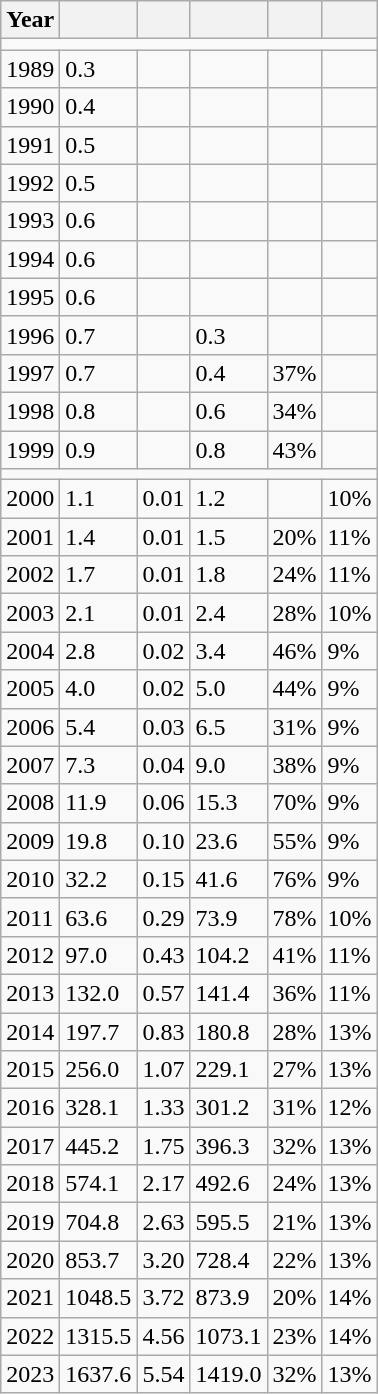<table class="wikitable sortable sort-under" >
<tr>
<th>Year</th>
<th></th>
<th></th>
<th></th>
<th></th>
<th></th>
</tr>
<tr>
<td colspan=6></td>
</tr>
<tr>
<td>1989</td>
<td>0.3</td>
<td></td>
<td></td>
<td></td>
<td></td>
</tr>
<tr>
<td>1990</td>
<td>0.4</td>
<td></td>
<td></td>
<td></td>
<td></td>
</tr>
<tr>
<td>1991</td>
<td>0.5</td>
<td></td>
<td></td>
<td></td>
<td></td>
</tr>
<tr>
<td>1992</td>
<td>0.5</td>
<td></td>
<td></td>
<td></td>
<td></td>
</tr>
<tr>
<td>1993</td>
<td>0.6</td>
<td></td>
<td></td>
<td></td>
<td></td>
</tr>
<tr>
<td>1994</td>
<td>0.6</td>
<td></td>
<td></td>
<td></td>
<td></td>
</tr>
<tr>
<td>1995</td>
<td>0.6</td>
<td></td>
<td></td>
<td></td>
<td></td>
</tr>
<tr>
<td>1996</td>
<td>0.7</td>
<td></td>
<td>0.3</td>
<td></td>
<td></td>
</tr>
<tr>
<td>1997</td>
<td>0.7</td>
<td></td>
<td>0.4</td>
<td>37%</td>
<td></td>
</tr>
<tr>
<td>1998</td>
<td>0.8</td>
<td></td>
<td>0.6</td>
<td>34%</td>
<td></td>
</tr>
<tr>
<td>1999</td>
<td>0.9</td>
<td></td>
<td>0.8</td>
<td>43%</td>
<td></td>
</tr>
<tr>
<td colspan=6></td>
</tr>
<tr>
<td>2000</td>
<td>1.1</td>
<td>0.01</td>
<td>1.2</td>
<td></td>
<td>10%</td>
</tr>
<tr>
<td>2001</td>
<td>1.4</td>
<td>0.01</td>
<td>1.5</td>
<td>20%</td>
<td>11%</td>
</tr>
<tr>
<td>2002</td>
<td>1.7</td>
<td>0.01</td>
<td>1.8</td>
<td>24%</td>
<td>11%</td>
</tr>
<tr>
<td>2003</td>
<td>2.1</td>
<td>0.01</td>
<td>2.4</td>
<td>28%</td>
<td>10%</td>
</tr>
<tr>
<td>2004</td>
<td>2.8</td>
<td>0.02</td>
<td>3.4</td>
<td>46%</td>
<td>9%</td>
</tr>
<tr>
<td>2005</td>
<td>4.0</td>
<td>0.02</td>
<td>5.0</td>
<td>44%</td>
<td>9%</td>
</tr>
<tr>
<td>2006</td>
<td>5.4</td>
<td>0.03</td>
<td>6.5</td>
<td>31%</td>
<td>9%</td>
</tr>
<tr>
<td>2007</td>
<td>7.3</td>
<td>0.04</td>
<td>9.0</td>
<td>38%</td>
<td>9%</td>
</tr>
<tr>
<td>2008</td>
<td>11.9</td>
<td>0.06</td>
<td>15.3</td>
<td>70%</td>
<td>9%</td>
</tr>
<tr>
<td>2009</td>
<td>19.8</td>
<td>0.10</td>
<td>23.6</td>
<td>55%</td>
<td>9%</td>
</tr>
<tr>
<td>2010</td>
<td>32.2</td>
<td>0.15</td>
<td>41.6</td>
<td>76%</td>
<td>9%</td>
</tr>
<tr>
<td>2011</td>
<td>63.6</td>
<td>0.29</td>
<td>73.9</td>
<td>78%</td>
<td>10%</td>
</tr>
<tr>
<td>2012</td>
<td>97.0</td>
<td>0.43</td>
<td>104.2</td>
<td>41%</td>
<td>11%</td>
</tr>
<tr>
<td>2013</td>
<td>132.0</td>
<td>0.57</td>
<td>141.4</td>
<td>36%</td>
<td>11%</td>
</tr>
<tr>
<td>2014</td>
<td>197.7</td>
<td>0.83</td>
<td>180.8</td>
<td>28%</td>
<td>13%</td>
</tr>
<tr>
<td>2015</td>
<td>256.0</td>
<td>1.07</td>
<td>229.1</td>
<td>27%</td>
<td>13%</td>
</tr>
<tr>
<td>2016</td>
<td>328.1</td>
<td>1.33</td>
<td>301.2</td>
<td>31%</td>
<td>12%</td>
</tr>
<tr>
<td>2017</td>
<td>445.2</td>
<td>1.75</td>
<td>396.3</td>
<td>32%</td>
<td>13%</td>
</tr>
<tr>
<td>2018</td>
<td>574.1</td>
<td>2.17</td>
<td>492.6</td>
<td>24%</td>
<td>13%</td>
</tr>
<tr>
<td>2019</td>
<td>704.8</td>
<td>2.63</td>
<td>595.5</td>
<td>21%</td>
<td>13%</td>
</tr>
<tr>
<td>2020</td>
<td>853.7</td>
<td>3.20</td>
<td>728.4</td>
<td>22%</td>
<td>13%</td>
</tr>
<tr>
<td>2021</td>
<td>1048.5</td>
<td>3.72</td>
<td>873.9</td>
<td>20%</td>
<td>14%</td>
</tr>
<tr>
<td>2022</td>
<td>1315.5</td>
<td>4.56</td>
<td>1073.1</td>
<td>23%</td>
<td>14%</td>
</tr>
<tr>
<td>2023</td>
<td>1637.6</td>
<td>5.54</td>
<td>1419.0</td>
<td>32%</td>
<td>13%</td>
</tr>
</table>
